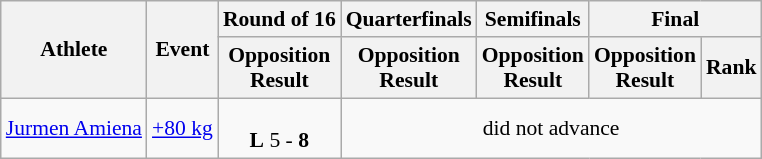<table class="wikitable" style="font-size:90%">
<tr>
<th rowspan="2">Athlete</th>
<th rowspan="2">Event</th>
<th>Round of 16</th>
<th>Quarterfinals</th>
<th>Semifinals</th>
<th colspan="2">Final</th>
</tr>
<tr>
<th>Opposition<br>Result</th>
<th>Opposition<br>Result</th>
<th>Opposition<br>Result</th>
<th>Opposition<br>Result</th>
<th>Rank</th>
</tr>
<tr>
<td><a href='#'>Jurmen Amiena</a></td>
<td><a href='#'>+80 kg</a></td>
<td align=center> <br><strong>L</strong> 5 - <strong>8</strong></td>
<td align=center colspan="9">did not advance</td>
</tr>
</table>
